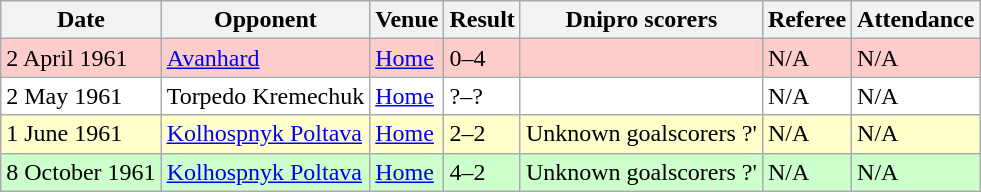<table class="wikitable" style="text-align:left">
<tr>
<th>Date</th>
<th>Opponent</th>
<th>Venue</th>
<th>Result</th>
<th>Dnipro scorers</th>
<th>Referee</th>
<th>Attendance</th>
</tr>
<tr style="background:#ffcccc">
<td>2 April 1961</td>
<td><a href='#'>Avanhard</a></td>
<td><a href='#'>Home</a></td>
<td>0–4</td>
<td></td>
<td>N/A</td>
<td>N/A</td>
</tr>
<tr style="background:#ffffff">
<td>2 May 1961</td>
<td>Torpedo Kremechuk</td>
<td><a href='#'>Home</a></td>
<td>?–?</td>
<td></td>
<td>N/A</td>
<td>N/A</td>
</tr>
<tr style="background:#ffffcc">
<td>1 June 1961</td>
<td><a href='#'>Kolhospnyk Poltava</a></td>
<td><a href='#'>Home</a></td>
<td>2–2</td>
<td>Unknown goalscorers ?'</td>
<td>N/A</td>
<td>N/A</td>
</tr>
<tr style="background:#ccffcc">
<td>8 October 1961</td>
<td><a href='#'>Kolhospnyk Poltava</a></td>
<td><a href='#'>Home</a></td>
<td>4–2</td>
<td>Unknown goalscorers ?'</td>
<td>N/A</td>
<td>N/A</td>
</tr>
</table>
